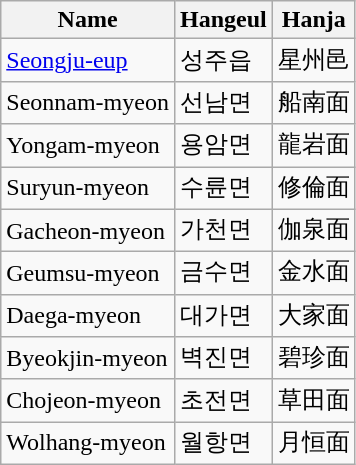<table class="wikitable sortable">
<tr>
<th>Name</th>
<th>Hangeul</th>
<th>Hanja</th>
</tr>
<tr>
<td><a href='#'>Seongju-eup</a></td>
<td>성주읍</td>
<td>星州邑</td>
</tr>
<tr>
<td>Seonnam-myeon</td>
<td>선남면</td>
<td>船南面</td>
</tr>
<tr>
<td>Yongam-myeon</td>
<td>용암면</td>
<td>龍岩面</td>
</tr>
<tr>
<td>Suryun-myeon</td>
<td>수륜면</td>
<td>修倫面</td>
</tr>
<tr>
<td>Gacheon-myeon</td>
<td>가천면</td>
<td>伽泉面</td>
</tr>
<tr>
<td>Geumsu-myeon</td>
<td>금수면</td>
<td>金水面</td>
</tr>
<tr>
<td>Daega-myeon</td>
<td>대가면</td>
<td>大家面</td>
</tr>
<tr>
<td>Byeokjin-myeon</td>
<td>벽진면</td>
<td>碧珍面</td>
</tr>
<tr>
<td>Chojeon-myeon</td>
<td>초전면</td>
<td>草田面</td>
</tr>
<tr>
<td>Wolhang-myeon</td>
<td>월항면</td>
<td>月恒面</td>
</tr>
</table>
